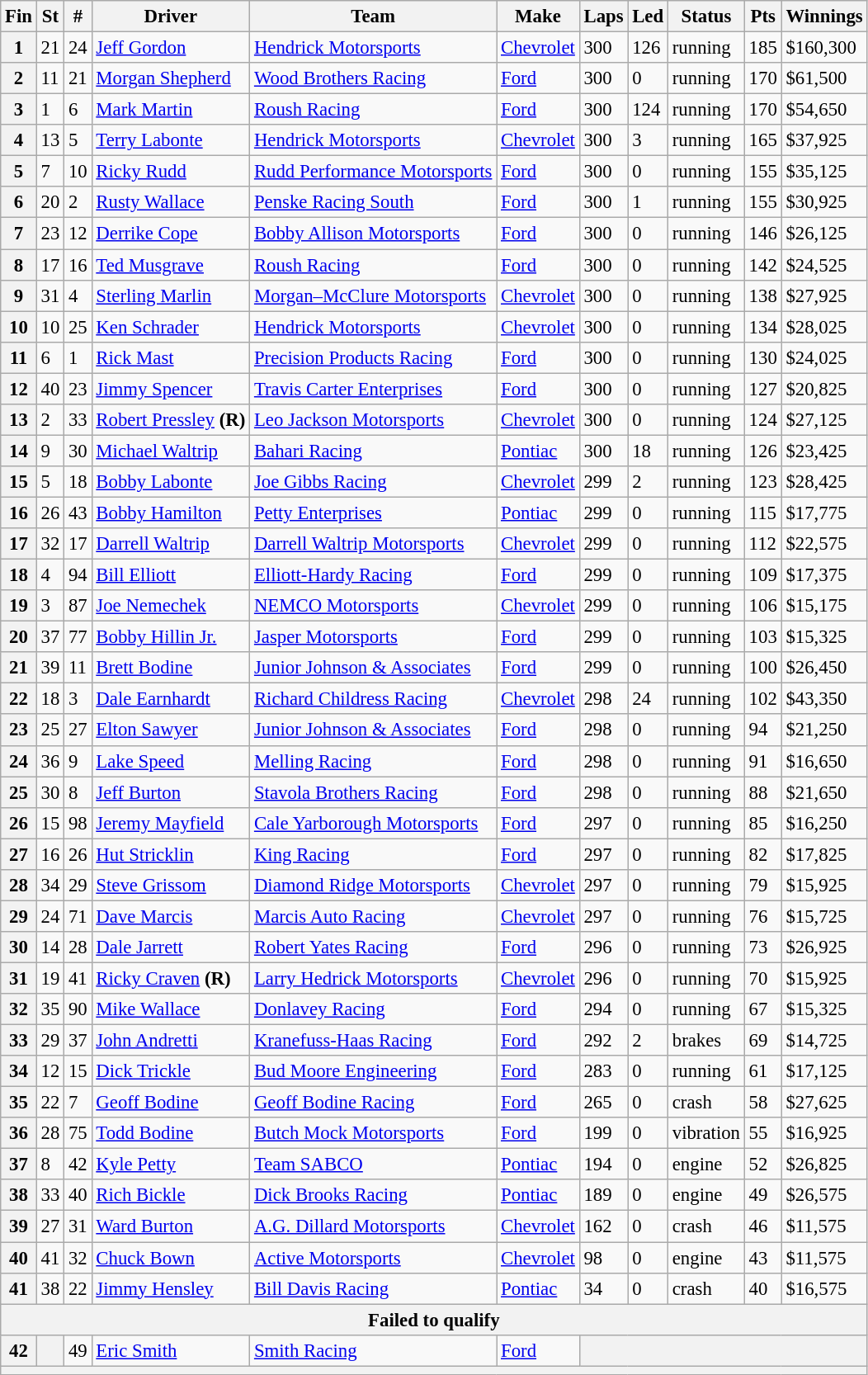<table class="wikitable" style="font-size:95%">
<tr>
<th>Fin</th>
<th>St</th>
<th>#</th>
<th>Driver</th>
<th>Team</th>
<th>Make</th>
<th>Laps</th>
<th>Led</th>
<th>Status</th>
<th>Pts</th>
<th>Winnings</th>
</tr>
<tr>
<th>1</th>
<td>21</td>
<td>24</td>
<td><a href='#'>Jeff Gordon</a></td>
<td><a href='#'>Hendrick Motorsports</a></td>
<td><a href='#'>Chevrolet</a></td>
<td>300</td>
<td>126</td>
<td>running</td>
<td>185</td>
<td>$160,300</td>
</tr>
<tr>
<th>2</th>
<td>11</td>
<td>21</td>
<td><a href='#'>Morgan Shepherd</a></td>
<td><a href='#'>Wood Brothers Racing</a></td>
<td><a href='#'>Ford</a></td>
<td>300</td>
<td>0</td>
<td>running</td>
<td>170</td>
<td>$61,500</td>
</tr>
<tr>
<th>3</th>
<td>1</td>
<td>6</td>
<td><a href='#'>Mark Martin</a></td>
<td><a href='#'>Roush Racing</a></td>
<td><a href='#'>Ford</a></td>
<td>300</td>
<td>124</td>
<td>running</td>
<td>170</td>
<td>$54,650</td>
</tr>
<tr>
<th>4</th>
<td>13</td>
<td>5</td>
<td><a href='#'>Terry Labonte</a></td>
<td><a href='#'>Hendrick Motorsports</a></td>
<td><a href='#'>Chevrolet</a></td>
<td>300</td>
<td>3</td>
<td>running</td>
<td>165</td>
<td>$37,925</td>
</tr>
<tr>
<th>5</th>
<td>7</td>
<td>10</td>
<td><a href='#'>Ricky Rudd</a></td>
<td><a href='#'>Rudd Performance Motorsports</a></td>
<td><a href='#'>Ford</a></td>
<td>300</td>
<td>0</td>
<td>running</td>
<td>155</td>
<td>$35,125</td>
</tr>
<tr>
<th>6</th>
<td>20</td>
<td>2</td>
<td><a href='#'>Rusty Wallace</a></td>
<td><a href='#'>Penske Racing South</a></td>
<td><a href='#'>Ford</a></td>
<td>300</td>
<td>1</td>
<td>running</td>
<td>155</td>
<td>$30,925</td>
</tr>
<tr>
<th>7</th>
<td>23</td>
<td>12</td>
<td><a href='#'>Derrike Cope</a></td>
<td><a href='#'>Bobby Allison Motorsports</a></td>
<td><a href='#'>Ford</a></td>
<td>300</td>
<td>0</td>
<td>running</td>
<td>146</td>
<td>$26,125</td>
</tr>
<tr>
<th>8</th>
<td>17</td>
<td>16</td>
<td><a href='#'>Ted Musgrave</a></td>
<td><a href='#'>Roush Racing</a></td>
<td><a href='#'>Ford</a></td>
<td>300</td>
<td>0</td>
<td>running</td>
<td>142</td>
<td>$24,525</td>
</tr>
<tr>
<th>9</th>
<td>31</td>
<td>4</td>
<td><a href='#'>Sterling Marlin</a></td>
<td><a href='#'>Morgan–McClure Motorsports</a></td>
<td><a href='#'>Chevrolet</a></td>
<td>300</td>
<td>0</td>
<td>running</td>
<td>138</td>
<td>$27,925</td>
</tr>
<tr>
<th>10</th>
<td>10</td>
<td>25</td>
<td><a href='#'>Ken Schrader</a></td>
<td><a href='#'>Hendrick Motorsports</a></td>
<td><a href='#'>Chevrolet</a></td>
<td>300</td>
<td>0</td>
<td>running</td>
<td>134</td>
<td>$28,025</td>
</tr>
<tr>
<th>11</th>
<td>6</td>
<td>1</td>
<td><a href='#'>Rick Mast</a></td>
<td><a href='#'>Precision Products Racing</a></td>
<td><a href='#'>Ford</a></td>
<td>300</td>
<td>0</td>
<td>running</td>
<td>130</td>
<td>$24,025</td>
</tr>
<tr>
<th>12</th>
<td>40</td>
<td>23</td>
<td><a href='#'>Jimmy Spencer</a></td>
<td><a href='#'>Travis Carter Enterprises</a></td>
<td><a href='#'>Ford</a></td>
<td>300</td>
<td>0</td>
<td>running</td>
<td>127</td>
<td>$20,825</td>
</tr>
<tr>
<th>13</th>
<td>2</td>
<td>33</td>
<td><a href='#'>Robert Pressley</a> <strong>(R)</strong></td>
<td><a href='#'>Leo Jackson Motorsports</a></td>
<td><a href='#'>Chevrolet</a></td>
<td>300</td>
<td>0</td>
<td>running</td>
<td>124</td>
<td>$27,125</td>
</tr>
<tr>
<th>14</th>
<td>9</td>
<td>30</td>
<td><a href='#'>Michael Waltrip</a></td>
<td><a href='#'>Bahari Racing</a></td>
<td><a href='#'>Pontiac</a></td>
<td>300</td>
<td>18</td>
<td>running</td>
<td>126</td>
<td>$23,425</td>
</tr>
<tr>
<th>15</th>
<td>5</td>
<td>18</td>
<td><a href='#'>Bobby Labonte</a></td>
<td><a href='#'>Joe Gibbs Racing</a></td>
<td><a href='#'>Chevrolet</a></td>
<td>299</td>
<td>2</td>
<td>running</td>
<td>123</td>
<td>$28,425</td>
</tr>
<tr>
<th>16</th>
<td>26</td>
<td>43</td>
<td><a href='#'>Bobby Hamilton</a></td>
<td><a href='#'>Petty Enterprises</a></td>
<td><a href='#'>Pontiac</a></td>
<td>299</td>
<td>0</td>
<td>running</td>
<td>115</td>
<td>$17,775</td>
</tr>
<tr>
<th>17</th>
<td>32</td>
<td>17</td>
<td><a href='#'>Darrell Waltrip</a></td>
<td><a href='#'>Darrell Waltrip Motorsports</a></td>
<td><a href='#'>Chevrolet</a></td>
<td>299</td>
<td>0</td>
<td>running</td>
<td>112</td>
<td>$22,575</td>
</tr>
<tr>
<th>18</th>
<td>4</td>
<td>94</td>
<td><a href='#'>Bill Elliott</a></td>
<td><a href='#'>Elliott-Hardy Racing</a></td>
<td><a href='#'>Ford</a></td>
<td>299</td>
<td>0</td>
<td>running</td>
<td>109</td>
<td>$17,375</td>
</tr>
<tr>
<th>19</th>
<td>3</td>
<td>87</td>
<td><a href='#'>Joe Nemechek</a></td>
<td><a href='#'>NEMCO Motorsports</a></td>
<td><a href='#'>Chevrolet</a></td>
<td>299</td>
<td>0</td>
<td>running</td>
<td>106</td>
<td>$15,175</td>
</tr>
<tr>
<th>20</th>
<td>37</td>
<td>77</td>
<td><a href='#'>Bobby Hillin Jr.</a></td>
<td><a href='#'>Jasper Motorsports</a></td>
<td><a href='#'>Ford</a></td>
<td>299</td>
<td>0</td>
<td>running</td>
<td>103</td>
<td>$15,325</td>
</tr>
<tr>
<th>21</th>
<td>39</td>
<td>11</td>
<td><a href='#'>Brett Bodine</a></td>
<td><a href='#'>Junior Johnson & Associates</a></td>
<td><a href='#'>Ford</a></td>
<td>299</td>
<td>0</td>
<td>running</td>
<td>100</td>
<td>$26,450</td>
</tr>
<tr>
<th>22</th>
<td>18</td>
<td>3</td>
<td><a href='#'>Dale Earnhardt</a></td>
<td><a href='#'>Richard Childress Racing</a></td>
<td><a href='#'>Chevrolet</a></td>
<td>298</td>
<td>24</td>
<td>running</td>
<td>102</td>
<td>$43,350</td>
</tr>
<tr>
<th>23</th>
<td>25</td>
<td>27</td>
<td><a href='#'>Elton Sawyer</a></td>
<td><a href='#'>Junior Johnson & Associates</a></td>
<td><a href='#'>Ford</a></td>
<td>298</td>
<td>0</td>
<td>running</td>
<td>94</td>
<td>$21,250</td>
</tr>
<tr>
<th>24</th>
<td>36</td>
<td>9</td>
<td><a href='#'>Lake Speed</a></td>
<td><a href='#'>Melling Racing</a></td>
<td><a href='#'>Ford</a></td>
<td>298</td>
<td>0</td>
<td>running</td>
<td>91</td>
<td>$16,650</td>
</tr>
<tr>
<th>25</th>
<td>30</td>
<td>8</td>
<td><a href='#'>Jeff Burton</a></td>
<td><a href='#'>Stavola Brothers Racing</a></td>
<td><a href='#'>Ford</a></td>
<td>298</td>
<td>0</td>
<td>running</td>
<td>88</td>
<td>$21,650</td>
</tr>
<tr>
<th>26</th>
<td>15</td>
<td>98</td>
<td><a href='#'>Jeremy Mayfield</a></td>
<td><a href='#'>Cale Yarborough Motorsports</a></td>
<td><a href='#'>Ford</a></td>
<td>297</td>
<td>0</td>
<td>running</td>
<td>85</td>
<td>$16,250</td>
</tr>
<tr>
<th>27</th>
<td>16</td>
<td>26</td>
<td><a href='#'>Hut Stricklin</a></td>
<td><a href='#'>King Racing</a></td>
<td><a href='#'>Ford</a></td>
<td>297</td>
<td>0</td>
<td>running</td>
<td>82</td>
<td>$17,825</td>
</tr>
<tr>
<th>28</th>
<td>34</td>
<td>29</td>
<td><a href='#'>Steve Grissom</a></td>
<td><a href='#'>Diamond Ridge Motorsports</a></td>
<td><a href='#'>Chevrolet</a></td>
<td>297</td>
<td>0</td>
<td>running</td>
<td>79</td>
<td>$15,925</td>
</tr>
<tr>
<th>29</th>
<td>24</td>
<td>71</td>
<td><a href='#'>Dave Marcis</a></td>
<td><a href='#'>Marcis Auto Racing</a></td>
<td><a href='#'>Chevrolet</a></td>
<td>297</td>
<td>0</td>
<td>running</td>
<td>76</td>
<td>$15,725</td>
</tr>
<tr>
<th>30</th>
<td>14</td>
<td>28</td>
<td><a href='#'>Dale Jarrett</a></td>
<td><a href='#'>Robert Yates Racing</a></td>
<td><a href='#'>Ford</a></td>
<td>296</td>
<td>0</td>
<td>running</td>
<td>73</td>
<td>$26,925</td>
</tr>
<tr>
<th>31</th>
<td>19</td>
<td>41</td>
<td><a href='#'>Ricky Craven</a> <strong>(R)</strong></td>
<td><a href='#'>Larry Hedrick Motorsports</a></td>
<td><a href='#'>Chevrolet</a></td>
<td>296</td>
<td>0</td>
<td>running</td>
<td>70</td>
<td>$15,925</td>
</tr>
<tr>
<th>32</th>
<td>35</td>
<td>90</td>
<td><a href='#'>Mike Wallace</a></td>
<td><a href='#'>Donlavey Racing</a></td>
<td><a href='#'>Ford</a></td>
<td>294</td>
<td>0</td>
<td>running</td>
<td>67</td>
<td>$15,325</td>
</tr>
<tr>
<th>33</th>
<td>29</td>
<td>37</td>
<td><a href='#'>John Andretti</a></td>
<td><a href='#'>Kranefuss-Haas Racing</a></td>
<td><a href='#'>Ford</a></td>
<td>292</td>
<td>2</td>
<td>brakes</td>
<td>69</td>
<td>$14,725</td>
</tr>
<tr>
<th>34</th>
<td>12</td>
<td>15</td>
<td><a href='#'>Dick Trickle</a></td>
<td><a href='#'>Bud Moore Engineering</a></td>
<td><a href='#'>Ford</a></td>
<td>283</td>
<td>0</td>
<td>running</td>
<td>61</td>
<td>$17,125</td>
</tr>
<tr>
<th>35</th>
<td>22</td>
<td>7</td>
<td><a href='#'>Geoff Bodine</a></td>
<td><a href='#'>Geoff Bodine Racing</a></td>
<td><a href='#'>Ford</a></td>
<td>265</td>
<td>0</td>
<td>crash</td>
<td>58</td>
<td>$27,625</td>
</tr>
<tr>
<th>36</th>
<td>28</td>
<td>75</td>
<td><a href='#'>Todd Bodine</a></td>
<td><a href='#'>Butch Mock Motorsports</a></td>
<td><a href='#'>Ford</a></td>
<td>199</td>
<td>0</td>
<td>vibration</td>
<td>55</td>
<td>$16,925</td>
</tr>
<tr>
<th>37</th>
<td>8</td>
<td>42</td>
<td><a href='#'>Kyle Petty</a></td>
<td><a href='#'>Team SABCO</a></td>
<td><a href='#'>Pontiac</a></td>
<td>194</td>
<td>0</td>
<td>engine</td>
<td>52</td>
<td>$26,825</td>
</tr>
<tr>
<th>38</th>
<td>33</td>
<td>40</td>
<td><a href='#'>Rich Bickle</a></td>
<td><a href='#'>Dick Brooks Racing</a></td>
<td><a href='#'>Pontiac</a></td>
<td>189</td>
<td>0</td>
<td>engine</td>
<td>49</td>
<td>$26,575</td>
</tr>
<tr>
<th>39</th>
<td>27</td>
<td>31</td>
<td><a href='#'>Ward Burton</a></td>
<td><a href='#'>A.G. Dillard Motorsports</a></td>
<td><a href='#'>Chevrolet</a></td>
<td>162</td>
<td>0</td>
<td>crash</td>
<td>46</td>
<td>$11,575</td>
</tr>
<tr>
<th>40</th>
<td>41</td>
<td>32</td>
<td><a href='#'>Chuck Bown</a></td>
<td><a href='#'>Active Motorsports</a></td>
<td><a href='#'>Chevrolet</a></td>
<td>98</td>
<td>0</td>
<td>engine</td>
<td>43</td>
<td>$11,575</td>
</tr>
<tr>
<th>41</th>
<td>38</td>
<td>22</td>
<td><a href='#'>Jimmy Hensley</a></td>
<td><a href='#'>Bill Davis Racing</a></td>
<td><a href='#'>Pontiac</a></td>
<td>34</td>
<td>0</td>
<td>crash</td>
<td>40</td>
<td>$16,575</td>
</tr>
<tr>
<th colspan="11">Failed to qualify</th>
</tr>
<tr>
<th>42</th>
<th></th>
<td>49</td>
<td><a href='#'>Eric Smith</a></td>
<td><a href='#'>Smith Racing</a></td>
<td><a href='#'>Ford</a></td>
<th colspan="5"></th>
</tr>
<tr>
<th colspan="11"></th>
</tr>
</table>
